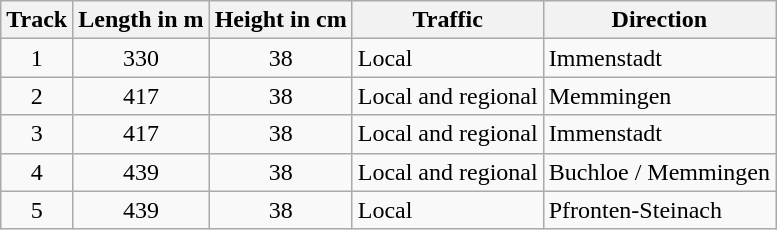<table class="wikitable">
<tr>
<th>Track</th>
<th>Length in m</th>
<th>Height in cm</th>
<th>Traffic</th>
<th>Direction</th>
</tr>
<tr>
<td align="center">1</td>
<td align="center">330</td>
<td align="center">38</td>
<td>Local</td>
<td>Immenstadt</td>
</tr>
<tr>
<td align="center">2</td>
<td align="center">417</td>
<td align="center">38</td>
<td>Local and regional</td>
<td>Memmingen</td>
</tr>
<tr>
<td align="center">3</td>
<td align="center">417</td>
<td align="center">38</td>
<td>Local and regional</td>
<td>Immenstadt</td>
</tr>
<tr>
<td align="center">4</td>
<td align="center">439</td>
<td align="center">38</td>
<td>Local and regional</td>
<td>Buchloe / Memmingen</td>
</tr>
<tr>
<td align="center">5</td>
<td align="center">439</td>
<td align="center">38</td>
<td>Local</td>
<td>Pfronten-Steinach</td>
</tr>
</table>
